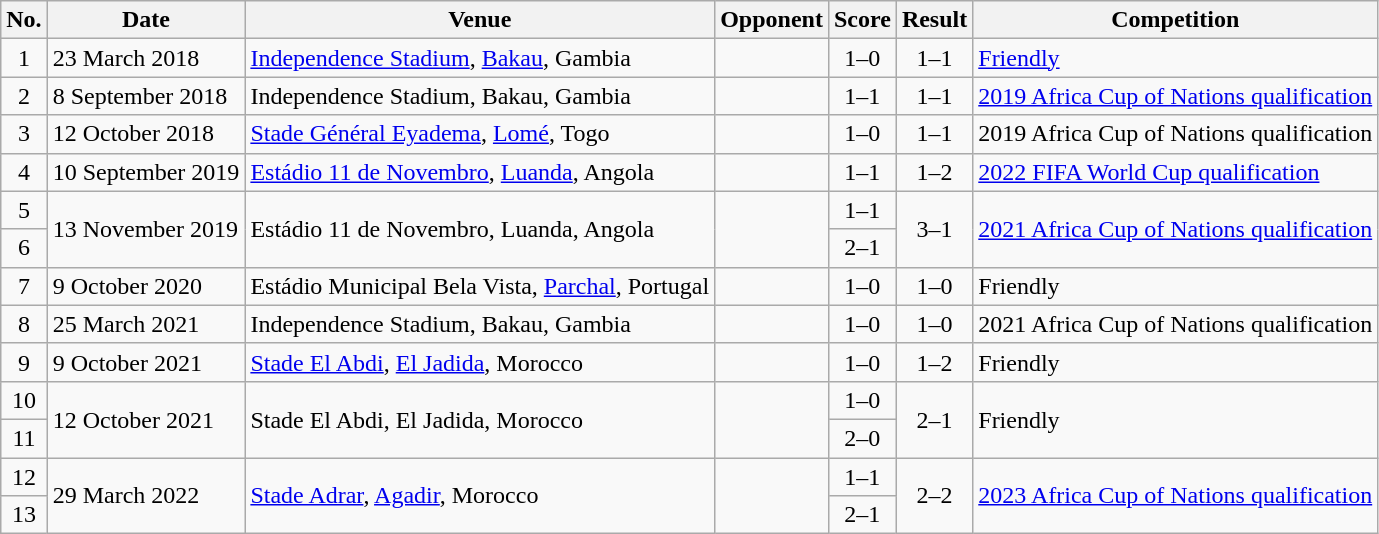<table class="wikitable sortable">
<tr>
<th scope="col">No.</th>
<th scope="col">Date</th>
<th scope="col">Venue</th>
<th scope="col">Opponent</th>
<th scope="col">Score</th>
<th scope="col">Result</th>
<th scope="col">Competition</th>
</tr>
<tr>
<td align="center">1</td>
<td>23 March 2018</td>
<td><a href='#'>Independence Stadium</a>, <a href='#'>Bakau</a>, Gambia</td>
<td></td>
<td align="center">1–0</td>
<td align="center">1–1</td>
<td><a href='#'>Friendly</a></td>
</tr>
<tr>
<td align="center">2</td>
<td>8 September 2018</td>
<td>Independence Stadium, Bakau, Gambia</td>
<td></td>
<td align="center">1–1</td>
<td align="center">1–1</td>
<td><a href='#'>2019 Africa Cup of Nations qualification</a></td>
</tr>
<tr>
<td align="center">3</td>
<td>12 October 2018</td>
<td><a href='#'>Stade Général Eyadema</a>, <a href='#'>Lomé</a>, Togo</td>
<td></td>
<td align="center">1–0</td>
<td align="center">1–1</td>
<td>2019 Africa Cup of Nations qualification</td>
</tr>
<tr>
<td align="center">4</td>
<td>10 September 2019</td>
<td><a href='#'>Estádio 11 de Novembro</a>, <a href='#'>Luanda</a>, Angola</td>
<td></td>
<td align="center">1–1</td>
<td align="center">1–2</td>
<td><a href='#'>2022 FIFA World Cup qualification</a></td>
</tr>
<tr>
<td align="center">5</td>
<td rowspan="2">13 November 2019</td>
<td rowspan="2">Estádio 11 de Novembro, Luanda, Angola</td>
<td rowspan="2"></td>
<td align="center">1–1</td>
<td rowspan="2" style="text-align:center">3–1</td>
<td rowspan="2"><a href='#'>2021 Africa Cup of Nations qualification</a></td>
</tr>
<tr>
<td align="center">6</td>
<td align="center">2–1</td>
</tr>
<tr>
<td align="center">7</td>
<td>9 October 2020</td>
<td>Estádio Municipal Bela Vista, <a href='#'>Parchal</a>, Portugal</td>
<td></td>
<td align="center">1–0</td>
<td align="center">1–0</td>
<td>Friendly</td>
</tr>
<tr>
<td align="center">8</td>
<td>25 March 2021</td>
<td>Independence Stadium, Bakau, Gambia</td>
<td></td>
<td align="center">1–0</td>
<td align="center">1–0</td>
<td>2021 Africa Cup of Nations qualification</td>
</tr>
<tr>
<td align="center">9</td>
<td>9 October 2021</td>
<td><a href='#'>Stade El Abdi</a>, <a href='#'>El Jadida</a>, Morocco</td>
<td></td>
<td align="center">1–0</td>
<td align="center">1–2</td>
<td>Friendly</td>
</tr>
<tr>
<td align="center">10</td>
<td rowspan="2">12 October 2021</td>
<td rowspan="2">Stade El Abdi, El Jadida, Morocco</td>
<td rowspan="2"></td>
<td align="center">1–0</td>
<td rowspan="2" style="text-align:center">2–1</td>
<td rowspan="2">Friendly</td>
</tr>
<tr>
<td align="center">11</td>
<td align="center">2–0</td>
</tr>
<tr>
<td align="center">12</td>
<td rowspan="2">29 March 2022</td>
<td rowspan="2"><a href='#'>Stade Adrar</a>, <a href='#'>Agadir</a>, Morocco</td>
<td rowspan="2"></td>
<td align="center">1–1</td>
<td rowspan="2" align="center">2–2</td>
<td rowspan="2"><a href='#'>2023 Africa Cup of Nations qualification</a></td>
</tr>
<tr>
<td align="center">13</td>
<td align="center">2–1</td>
</tr>
</table>
